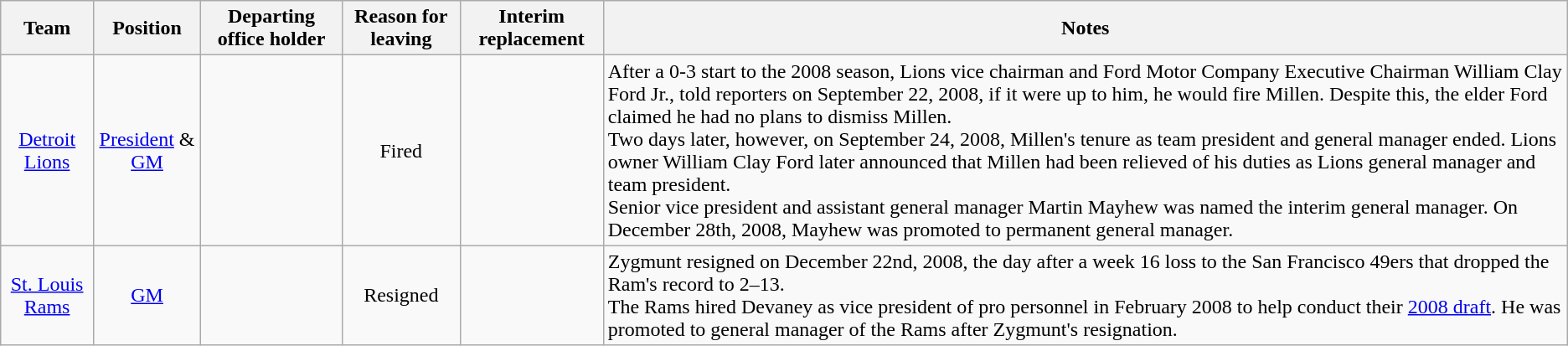<table class="wikitable sortable plainrowheaders">
<tr>
<th>Team</th>
<th>Position</th>
<th>Departing office holder</th>
<th>Reason for leaving</th>
<th>Interim replacement</th>
<th class="unsortable">Notes</th>
</tr>
<tr>
<td style="text-align:center;"><a href='#'>Detroit Lions</a></td>
<td style="text-align:center;"><a href='#'>President</a> & <a href='#'>GM</a></td>
<td style="text-align:center;"></td>
<td style="text-align:center;">Fired</td>
<td style="text-align:center;"></td>
<td>After a 0-3 start to the 2008 season, Lions vice chairman and Ford Motor Company Executive Chairman William Clay Ford Jr., told reporters on September 22, 2008, if it were up to him, he would fire Millen. Despite this, the elder Ford claimed he had no plans to dismiss Millen.<br>Two days later, however, on September 24, 2008, Millen's tenure as team president and general manager ended. Lions owner William Clay Ford later announced that Millen had been relieved of his duties as Lions general manager and team president.<br>Senior vice president and assistant general manager Martin Mayhew was named the interim general manager. On December 28th, 2008, Mayhew was promoted to permanent general manager.</td>
</tr>
<tr>
<td style="text-align:center;"><a href='#'>St. Louis Rams</a></td>
<td style="text-align:center;"><a href='#'>GM</a></td>
<td style="text-align:center;"></td>
<td style="text-align:center;">Resigned</td>
<td style="text-align:center;"></td>
<td>Zygmunt resigned on December 22nd, 2008, the day after a week 16 loss to the San Francisco 49ers that dropped the Ram's record to 2–13.<br>The Rams hired Devaney as vice president of pro personnel in February 2008 to help conduct their <a href='#'>2008 draft</a>. He was promoted to general manager of the Rams after Zygmunt's resignation.</td>
</tr>
</table>
